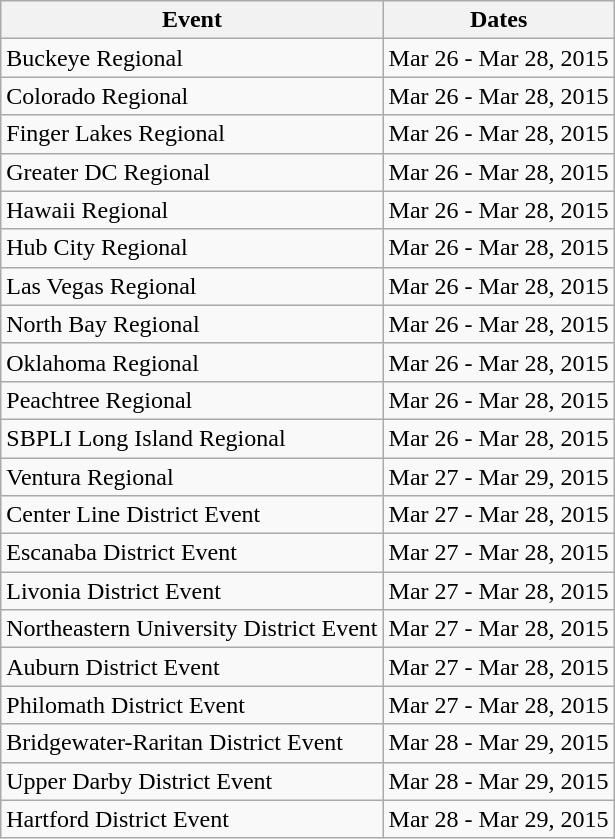<table class="wikitable">
<tr>
<th>Event</th>
<th>Dates</th>
</tr>
<tr>
<td>Buckeye Regional</td>
<td>Mar 26 - Mar 28, 2015</td>
</tr>
<tr>
<td>Colorado Regional</td>
<td>Mar 26 - Mar 28, 2015</td>
</tr>
<tr>
<td>Finger Lakes Regional</td>
<td>Mar 26 - Mar 28, 2015</td>
</tr>
<tr>
<td>Greater DC Regional</td>
<td>Mar 26 - Mar 28, 2015</td>
</tr>
<tr>
<td>Hawaii Regional</td>
<td>Mar 26 - Mar 28, 2015</td>
</tr>
<tr>
<td>Hub City Regional</td>
<td>Mar 26 - Mar 28, 2015</td>
</tr>
<tr>
<td>Las Vegas Regional</td>
<td>Mar 26 - Mar 28, 2015</td>
</tr>
<tr>
<td>North Bay Regional</td>
<td>Mar 26 - Mar 28, 2015</td>
</tr>
<tr>
<td>Oklahoma Regional</td>
<td>Mar 26 - Mar 28, 2015</td>
</tr>
<tr>
<td>Peachtree Regional</td>
<td>Mar 26 - Mar 28, 2015</td>
</tr>
<tr>
<td>SBPLI Long Island Regional</td>
<td>Mar 26 - Mar 28, 2015</td>
</tr>
<tr>
<td>Ventura Regional</td>
<td>Mar 27 - Mar 29, 2015</td>
</tr>
<tr>
<td>Center Line District Event</td>
<td>Mar 27 - Mar 28, 2015</td>
</tr>
<tr>
<td>Escanaba District Event</td>
<td>Mar 27 - Mar 28, 2015</td>
</tr>
<tr>
<td>Livonia District Event</td>
<td>Mar 27 - Mar 28, 2015</td>
</tr>
<tr>
<td>Northeastern University District Event</td>
<td>Mar 27 - Mar 28, 2015</td>
</tr>
<tr>
<td>Auburn District Event</td>
<td>Mar 27 - Mar 28, 2015</td>
</tr>
<tr>
<td>Philomath District Event</td>
<td>Mar 27 - Mar 28, 2015</td>
</tr>
<tr>
<td>Bridgewater-Raritan District Event</td>
<td>Mar 28 - Mar 29, 2015</td>
</tr>
<tr>
<td>Upper Darby District Event</td>
<td>Mar 28 - Mar 29, 2015</td>
</tr>
<tr>
<td>Hartford District Event</td>
<td>Mar 28 - Mar 29, 2015</td>
</tr>
</table>
